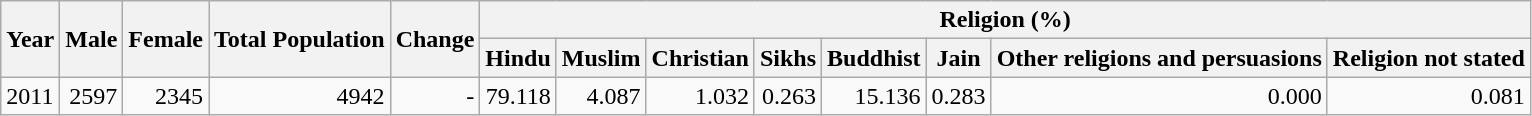<table class="wikitable">
<tr>
<th rowspan="2">Year</th>
<th rowspan="2">Male</th>
<th rowspan="2">Female</th>
<th rowspan="2">Total Population</th>
<th rowspan="2">Change</th>
<th colspan="8">Religion (%)</th>
</tr>
<tr>
<th>Hindu</th>
<th>Muslim</th>
<th>Christian</th>
<th>Sikhs</th>
<th>Buddhist</th>
<th>Jain</th>
<th>Other religions and persuasions</th>
<th>Religion not stated</th>
</tr>
<tr>
<td>2011</td>
<td style="text-align:right;">2597</td>
<td style="text-align:right;">2345</td>
<td style="text-align:right;">4942</td>
<td style="text-align:right;">-</td>
<td style="text-align:right;">79.118</td>
<td style="text-align:right;">4.087</td>
<td style="text-align:right;">1.032</td>
<td style="text-align:right;">0.263</td>
<td style="text-align:right;">15.136</td>
<td style="text-align:right;">0.283</td>
<td style="text-align:right;">0.000</td>
<td style="text-align:right;">0.081</td>
</tr>
</table>
